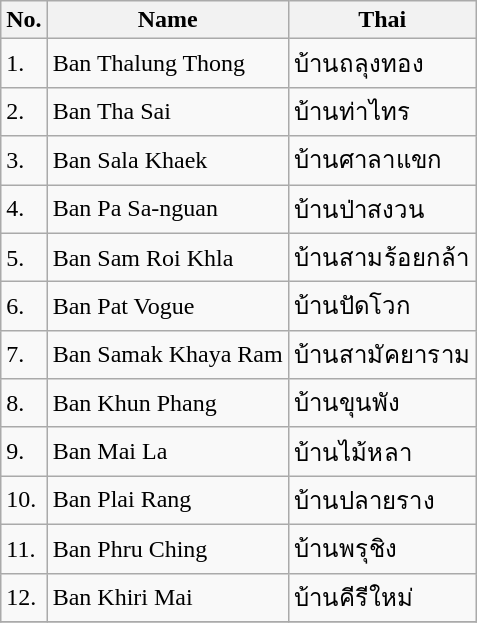<table class="wikitable sortable">
<tr>
<th>No.</th>
<th>Name</th>
<th>Thai</th>
</tr>
<tr>
<td>1.</td>
<td>Ban Thalung Thong</td>
<td>บ้านถลุงทอง</td>
</tr>
<tr>
<td>2.</td>
<td>Ban Tha Sai</td>
<td>บ้านท่าไทร</td>
</tr>
<tr>
<td>3.</td>
<td>Ban Sala Khaek</td>
<td>บ้านศาลาแขก</td>
</tr>
<tr>
<td>4.</td>
<td>Ban Pa Sa-nguan</td>
<td>บ้านป่าสงวน</td>
</tr>
<tr>
<td>5.</td>
<td>Ban Sam Roi Khla</td>
<td>บ้านสามร้อยกล้า</td>
</tr>
<tr>
<td>6.</td>
<td>Ban Pat Vogue</td>
<td>บ้านปัดโวก</td>
</tr>
<tr>
<td>7.</td>
<td>Ban Samak Khaya Ram</td>
<td>บ้านสามัคยาราม</td>
</tr>
<tr>
<td>8.</td>
<td>Ban Khun Phang</td>
<td>บ้านขุนพัง</td>
</tr>
<tr>
<td>9.</td>
<td>Ban Mai La</td>
<td>บ้านไม้หลา</td>
</tr>
<tr>
<td>10.</td>
<td>Ban Plai Rang</td>
<td>บ้านปลายราง</td>
</tr>
<tr>
<td>11.</td>
<td>Ban Phru Ching</td>
<td>บ้านพรุชิง</td>
</tr>
<tr>
<td>12.</td>
<td>Ban Khiri Mai</td>
<td>บ้านคีรีใหม่</td>
</tr>
<tr>
</tr>
</table>
